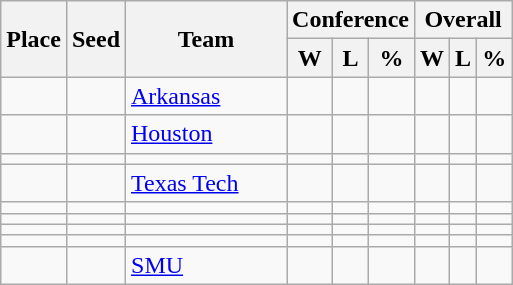<table class=wikitable>
<tr>
<th rowspan ="2">Place</th>
<th rowspan ="2">Seed</th>
<th rowspan ="2" width= "100pt">Team</th>
<th colspan = "3">Conference</th>
<th colspan ="3">Overall</th>
</tr>
<tr>
<th>W</th>
<th>L</th>
<th>%</th>
<th>W</th>
<th>L</th>
<th>%</th>
</tr>
<tr>
<td></td>
<td></td>
<td><a href='#'>Arkansas</a></td>
<td></td>
<td></td>
<td></td>
<td></td>
<td></td>
<td></td>
</tr>
<tr>
<td></td>
<td></td>
<td><a href='#'>Houston</a></td>
<td></td>
<td></td>
<td></td>
<td></td>
<td></td>
<td></td>
</tr>
<tr>
<td></td>
<td></td>
<td></td>
<td></td>
<td></td>
<td></td>
<td></td>
<td></td>
<td></td>
</tr>
<tr>
<td></td>
<td></td>
<td><a href='#'>Texas Tech</a></td>
<td></td>
<td></td>
<td></td>
<td></td>
<td></td>
<td></td>
</tr>
<tr>
<td></td>
<td></td>
<td></td>
<td></td>
<td></td>
<td></td>
<td></td>
<td></td>
<td></td>
</tr>
<tr>
<td></td>
<td></td>
<td></td>
<td></td>
<td></td>
<td></td>
<td></td>
<td></td>
<td></td>
</tr>
<tr>
<td></td>
<td></td>
<td></td>
<td></td>
<td></td>
<td></td>
<td></td>
<td></td>
<td></td>
</tr>
<tr>
<td></td>
<td></td>
<td></td>
<td></td>
<td></td>
<td></td>
<td></td>
<td></td>
<td></td>
</tr>
<tr>
<td></td>
<td></td>
<td><a href='#'>SMU</a></td>
<td></td>
<td></td>
<td></td>
<td></td>
<td></td>
<td></td>
</tr>
</table>
